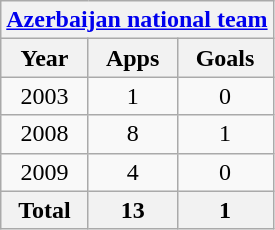<table class="wikitable" style="text-align:center">
<tr>
<th colspan=3><a href='#'>Azerbaijan national team</a></th>
</tr>
<tr>
<th>Year</th>
<th>Apps</th>
<th>Goals</th>
</tr>
<tr>
<td>2003</td>
<td>1</td>
<td>0</td>
</tr>
<tr>
<td>2008</td>
<td>8</td>
<td>1</td>
</tr>
<tr>
<td>2009</td>
<td>4</td>
<td>0</td>
</tr>
<tr>
<th>Total</th>
<th>13</th>
<th>1</th>
</tr>
</table>
